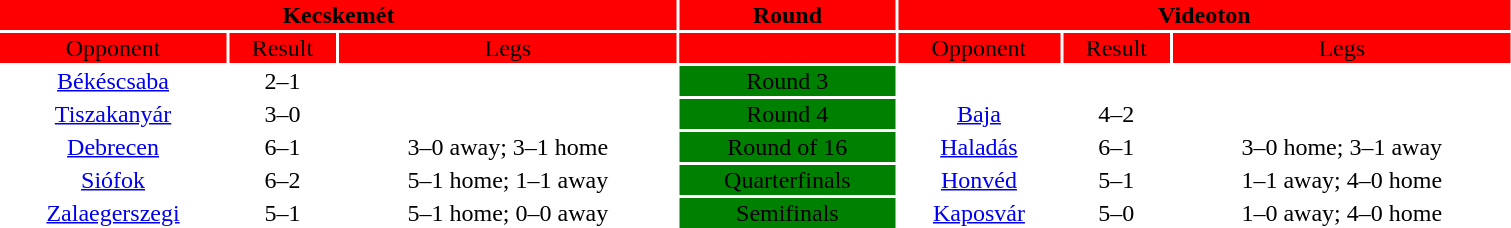<table width="80%" style="text-align:center">
<tr valign=top bgcolor=red>
<th colspan=3 style="width:1*">Kecskemét</th>
<th><strong>Round</strong></th>
<th colspan=3 style="width:1*">Videoton</th>
</tr>
<tr valign=top bgcolor=red>
<td>Opponent</td>
<td>Result</td>
<td>Legs</td>
<td bgcolor=red></td>
<td>Opponent</td>
<td>Result</td>
<td>Legs</td>
</tr>
<tr>
<td><a href='#'>Békéscsaba</a></td>
<td>2–1</td>
<td></td>
<td bgcolor=green>Round 3</td>
<td></td>
<td></td>
<td></td>
</tr>
<tr>
<td><a href='#'>Tiszakanyár</a></td>
<td>3–0</td>
<td></td>
<td bgcolor=green>Round 4</td>
<td><a href='#'>Baja</a></td>
<td>4–2</td>
<td></td>
</tr>
<tr>
<td><a href='#'>Debrecen</a></td>
<td>6–1</td>
<td>3–0 away; 3–1 home</td>
<td bgcolor=green>Round of 16</td>
<td><a href='#'>Haladás</a></td>
<td>6–1</td>
<td>3–0 home; 3–1 away</td>
</tr>
<tr>
<td><a href='#'>Siófok</a></td>
<td>6–2</td>
<td>5–1 home; 1–1 away</td>
<td bgcolor=green>Quarterfinals</td>
<td><a href='#'>Honvéd</a></td>
<td>5–1</td>
<td>1–1 away; 4–0 home</td>
</tr>
<tr>
<td><a href='#'>Zalaegerszegi</a></td>
<td>5–1</td>
<td>5–1 home; 0–0 away</td>
<td bgcolor=green>Semifinals</td>
<td><a href='#'>Kaposvár</a></td>
<td>5–0</td>
<td>1–0 away; 4–0 home</td>
</tr>
</table>
